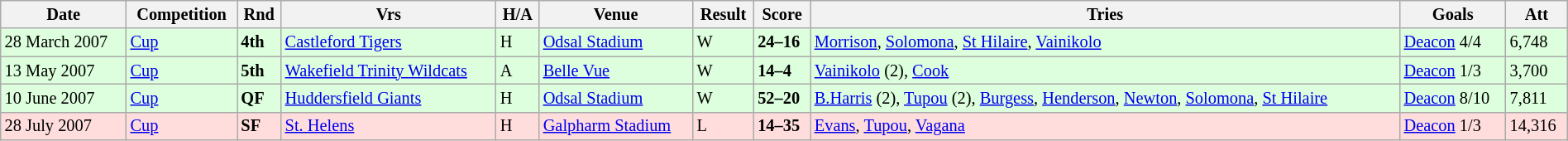<table class="wikitable"  style="font-size:85%; width:100%;">
<tr>
<th>Date</th>
<th>Competition</th>
<th>Rnd</th>
<th>Vrs</th>
<th>H/A</th>
<th>Venue</th>
<th>Result</th>
<th>Score</th>
<th>Tries</th>
<th>Goals</th>
<th>Att</th>
</tr>
<tr style="background:#ddffdd;" width=20|>
<td>28 March 2007</td>
<td><a href='#'>Cup</a></td>
<td><strong>4th</strong></td>
<td><a href='#'>Castleford Tigers</a></td>
<td>H</td>
<td><a href='#'>Odsal Stadium</a></td>
<td>W</td>
<td><strong>24–16</strong></td>
<td><a href='#'>Morrison</a>, <a href='#'>Solomona</a>, <a href='#'>St Hilaire</a>, <a href='#'>Vainikolo</a></td>
<td><a href='#'>Deacon</a> 4/4</td>
<td>6,748</td>
</tr>
<tr style="background:#ddffdd;" width=20|>
<td>13 May 2007</td>
<td><a href='#'>Cup</a></td>
<td><strong>5th</strong></td>
<td><a href='#'>Wakefield Trinity Wildcats</a></td>
<td>A</td>
<td><a href='#'>Belle Vue</a></td>
<td>W</td>
<td><strong>14–4</strong></td>
<td><a href='#'>Vainikolo</a> (2), <a href='#'>Cook</a></td>
<td><a href='#'>Deacon</a> 1/3</td>
<td>3,700</td>
</tr>
<tr style="background:#ddffdd;" width=20|>
<td>10 June 2007</td>
<td><a href='#'>Cup</a></td>
<td><strong>QF</strong></td>
<td><a href='#'>Huddersfield Giants</a></td>
<td>H</td>
<td><a href='#'>Odsal Stadium</a></td>
<td>W</td>
<td><strong>52–20</strong></td>
<td><a href='#'>B.Harris</a> (2), <a href='#'>Tupou</a> (2), <a href='#'>Burgess</a>, <a href='#'>Henderson</a>, <a href='#'>Newton</a>, <a href='#'>Solomona</a>, <a href='#'>St Hilaire</a></td>
<td><a href='#'>Deacon</a> 8/10</td>
<td>7,811</td>
</tr>
<tr style="background:#ffdddd;" width=20|>
<td>28 July 2007</td>
<td><a href='#'>Cup</a></td>
<td><strong>SF</strong></td>
<td><a href='#'>St. Helens</a></td>
<td>H</td>
<td><a href='#'>Galpharm Stadium</a></td>
<td>L</td>
<td><strong>14–35</strong></td>
<td><a href='#'>Evans</a>, <a href='#'>Tupou</a>, <a href='#'>Vagana</a></td>
<td><a href='#'>Deacon</a> 1/3</td>
<td>14,316</td>
</tr>
</table>
